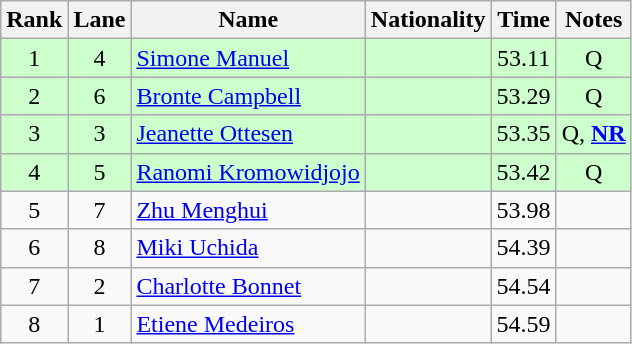<table class="wikitable sortable" style="text-align:center">
<tr>
<th>Rank</th>
<th>Lane</th>
<th>Name</th>
<th>Nationality</th>
<th>Time</th>
<th>Notes</th>
</tr>
<tr bgcolor=ccffcc>
<td>1</td>
<td>4</td>
<td align=left><a href='#'>Simone Manuel</a></td>
<td align=left></td>
<td>53.11</td>
<td>Q</td>
</tr>
<tr bgcolor=ccffcc>
<td>2</td>
<td>6</td>
<td align=left><a href='#'>Bronte Campbell</a></td>
<td align=left></td>
<td>53.29</td>
<td>Q</td>
</tr>
<tr bgcolor=ccffcc>
<td>3</td>
<td>3</td>
<td align=left><a href='#'>Jeanette Ottesen</a></td>
<td align=left></td>
<td>53.35</td>
<td>Q, <strong><a href='#'>NR</a></strong></td>
</tr>
<tr bgcolor=ccffcc>
<td>4</td>
<td>5</td>
<td align=left><a href='#'>Ranomi Kromowidjojo</a></td>
<td align=left></td>
<td>53.42</td>
<td>Q</td>
</tr>
<tr>
<td>5</td>
<td>7</td>
<td align=left><a href='#'>Zhu Menghui</a></td>
<td align=left></td>
<td>53.98</td>
<td></td>
</tr>
<tr>
<td>6</td>
<td>8</td>
<td align=left><a href='#'>Miki Uchida</a></td>
<td align=left></td>
<td>54.39</td>
<td></td>
</tr>
<tr>
<td>7</td>
<td>2</td>
<td align=left><a href='#'>Charlotte Bonnet</a></td>
<td align=left></td>
<td>54.54</td>
<td></td>
</tr>
<tr>
<td>8</td>
<td>1</td>
<td align=left><a href='#'>Etiene Medeiros</a></td>
<td align=left></td>
<td>54.59</td>
<td></td>
</tr>
</table>
